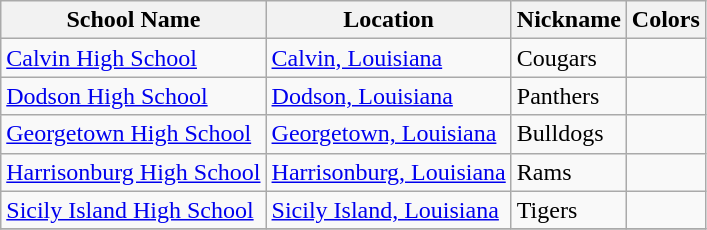<table class="wikitable">
<tr>
<th>School Name</th>
<th>Location</th>
<th>Nickname</th>
<th>Colors</th>
</tr>
<tr>
<td><a href='#'>Calvin High School</a></td>
<td><a href='#'>Calvin, Louisiana</a></td>
<td>Cougars</td>
<td>  </td>
</tr>
<tr>
<td><a href='#'>Dodson High School</a></td>
<td><a href='#'>Dodson, Louisiana</a></td>
<td>Panthers</td>
<td> </td>
</tr>
<tr>
<td><a href='#'>Georgetown High School</a></td>
<td><a href='#'>Georgetown, Louisiana</a></td>
<td>Bulldogs</td>
<td>  </td>
</tr>
<tr>
<td><a href='#'>Harrisonburg High School</a></td>
<td><a href='#'>Harrisonburg, Louisiana</a></td>
<td>Rams</td>
<td> </td>
</tr>
<tr>
<td><a href='#'>Sicily Island High School</a></td>
<td><a href='#'>Sicily Island, Louisiana</a></td>
<td>Tigers</td>
<td> </td>
</tr>
<tr>
</tr>
</table>
